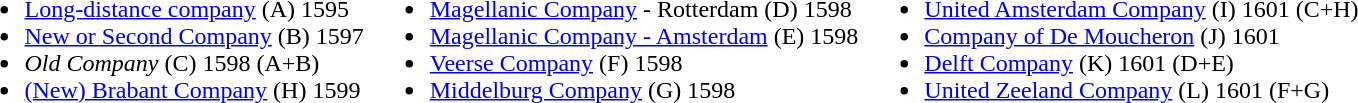<table>
<tr>
<td><br><ul><li><a href='#'>Long-distance company</a> (A) 1595</li><li><a href='#'>New or Second Company</a> (B) 1597</li><li><em>Old Company</em> (C) 1598 (A+B)</li><li><a href='#'>(New) Brabant Company</a> (H) 1599</li></ul></td>
<td><br><ul><li><a href='#'>Magellanic Company</a> - Rotterdam (D) 1598</li><li><a href='#'>Magellanic Company - Amsterdam</a> (E) 1598</li><li><a href='#'>Veerse Company</a> (F) 1598</li><li><a href='#'>Middelburg Company</a> (G) 1598</li></ul></td>
<td><br><ul><li><a href='#'>United Amsterdam Company</a> (I) 1601 (C+H)</li><li><a href='#'>Company of De Moucheron</a> (J) 1601</li><li><a href='#'>Delft Company</a> (K) 1601 (D+E)</li><li><a href='#'>United Zeeland Company</a> (L) 1601 (F+G)</li></ul></td>
</tr>
</table>
